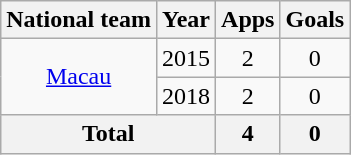<table class="wikitable" style="text-align:center">
<tr>
<th>National team</th>
<th>Year</th>
<th>Apps</th>
<th>Goals</th>
</tr>
<tr>
<td rowspan="2"><a href='#'>Macau</a></td>
<td>2015</td>
<td>2</td>
<td>0</td>
</tr>
<tr>
<td>2018</td>
<td>2</td>
<td>0</td>
</tr>
<tr>
<th colspan=2>Total</th>
<th>4</th>
<th>0</th>
</tr>
</table>
